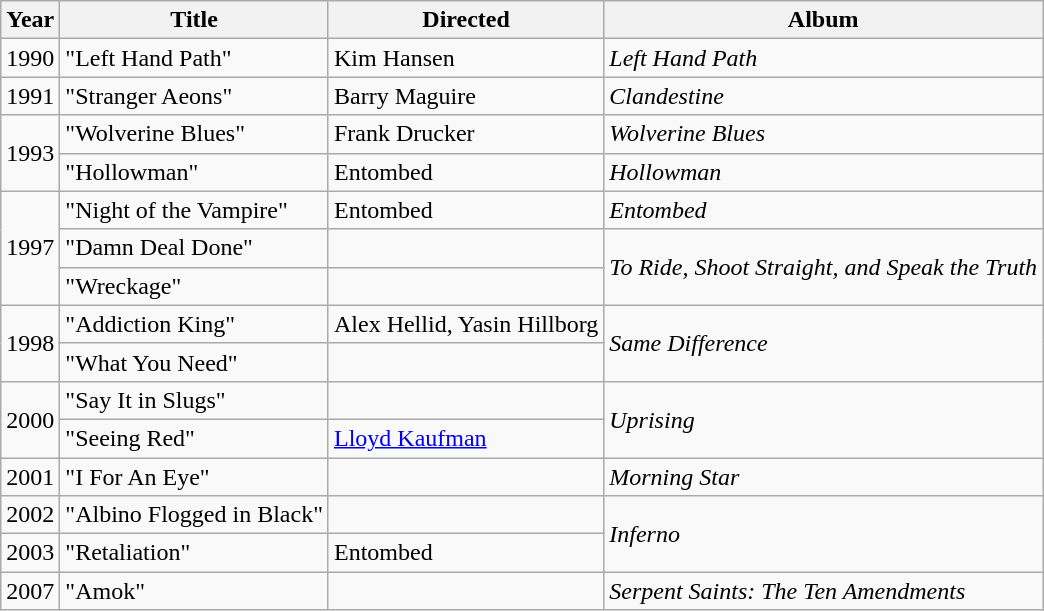<table class="wikitable" border="1">
<tr>
<th>Year</th>
<th>Title</th>
<th>Directed</th>
<th>Album</th>
</tr>
<tr>
<td>1990</td>
<td>"Left Hand Path"</td>
<td>Kim Hansen</td>
<td><em>Left Hand Path</em></td>
</tr>
<tr>
<td>1991</td>
<td>"Stranger Aeons"</td>
<td>Barry Maguire</td>
<td><em>Clandestine</em></td>
</tr>
<tr>
<td rowspan=2>1993</td>
<td>"Wolverine Blues"</td>
<td>Frank Drucker</td>
<td><em>Wolverine Blues</em></td>
</tr>
<tr>
<td>"Hollowman"</td>
<td>Entombed</td>
<td><em>Hollowman</em></td>
</tr>
<tr>
<td rowspan=3>1997</td>
<td>"Night of the Vampire"</td>
<td>Entombed</td>
<td><em>Entombed</em></td>
</tr>
<tr>
<td>"Damn Deal Done"</td>
<td></td>
<td rowspan=2><em>To Ride, Shoot Straight, and Speak the Truth</em></td>
</tr>
<tr>
<td>"Wreckage"</td>
<td></td>
</tr>
<tr>
<td rowspan=2>1998</td>
<td>"Addiction King"</td>
<td>Alex Hellid, Yasin Hillborg</td>
<td rowspan=2><em>Same Difference</em></td>
</tr>
<tr>
<td>"What You Need"</td>
<td></td>
</tr>
<tr>
<td rowspan=2>2000</td>
<td>"Say It in Slugs"</td>
<td></td>
<td rowspan=2><em>Uprising</em></td>
</tr>
<tr>
<td>"Seeing Red"</td>
<td><a href='#'>Lloyd Kaufman</a></td>
</tr>
<tr>
<td>2001</td>
<td>"I For An Eye"</td>
<td></td>
<td><em>Morning Star</em></td>
</tr>
<tr>
<td>2002</td>
<td>"Albino Flogged in Black"</td>
<td></td>
<td rowspan=2><em>Inferno</em></td>
</tr>
<tr>
<td>2003</td>
<td>"Retaliation"</td>
<td>Entombed</td>
</tr>
<tr>
<td>2007</td>
<td>"Amok"</td>
<td></td>
<td><em>Serpent Saints: The Ten Amendments</em></td>
</tr>
</table>
